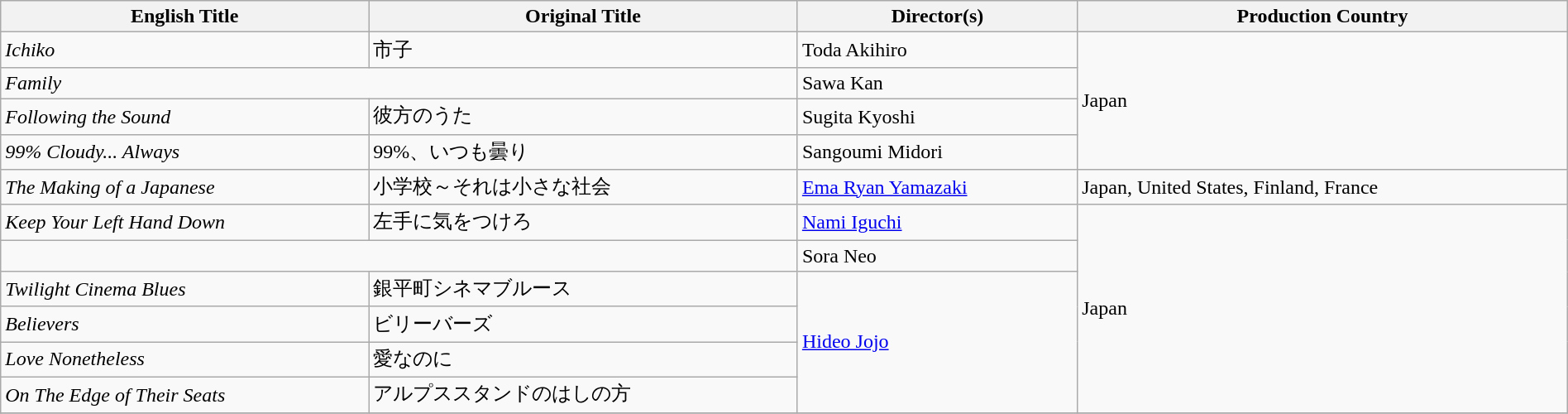<table class="sortable wikitable" style="width:100%; margin-bottom:4px">
<tr>
<th>English Title</th>
<th>Original Title</th>
<th>Director(s)</th>
<th>Production Country</th>
</tr>
<tr>
<td><em>Ichiko</em></td>
<td>市子</td>
<td>Toda Akihiro</td>
<td rowspan="4">Japan</td>
</tr>
<tr>
<td colspan="2"><em>Family</em></td>
<td>Sawa Kan</td>
</tr>
<tr>
<td><em>Following the Sound</em></td>
<td>彼方のうた</td>
<td>Sugita Kyoshi</td>
</tr>
<tr>
<td><em>99% Cloudy... Always</em></td>
<td>99%、いつも曇り</td>
<td>Sangoumi Midori</td>
</tr>
<tr>
<td><em>The Making of a Japanese</em></td>
<td>小学校～それは小さな社会</td>
<td><a href='#'>Ema Ryan Yamazaki</a></td>
<td>Japan, United States, Finland, France</td>
</tr>
<tr>
<td><em>Keep Your Left Hand Down</em></td>
<td>左手に気をつけろ</td>
<td><a href='#'>Nami Iguchi</a></td>
<td rowspan="6">Japan</td>
</tr>
<tr>
<td colspan="2"><em><a href='#'></a></em></td>
<td>Sora Neo</td>
</tr>
<tr>
<td><em>Twilight Cinema Blues</em></td>
<td>銀平町シネマブルース</td>
<td rowspan="4"><a href='#'>Hideo Jojo</a></td>
</tr>
<tr>
<td><em>Believers</em></td>
<td>ビリーバーズ</td>
</tr>
<tr>
<td><em>Love Nonetheless</em></td>
<td>愛なのに</td>
</tr>
<tr>
<td><em>On The Edge of Their Seats</em></td>
<td>アルプススタンドのはしの方</td>
</tr>
<tr>
</tr>
</table>
